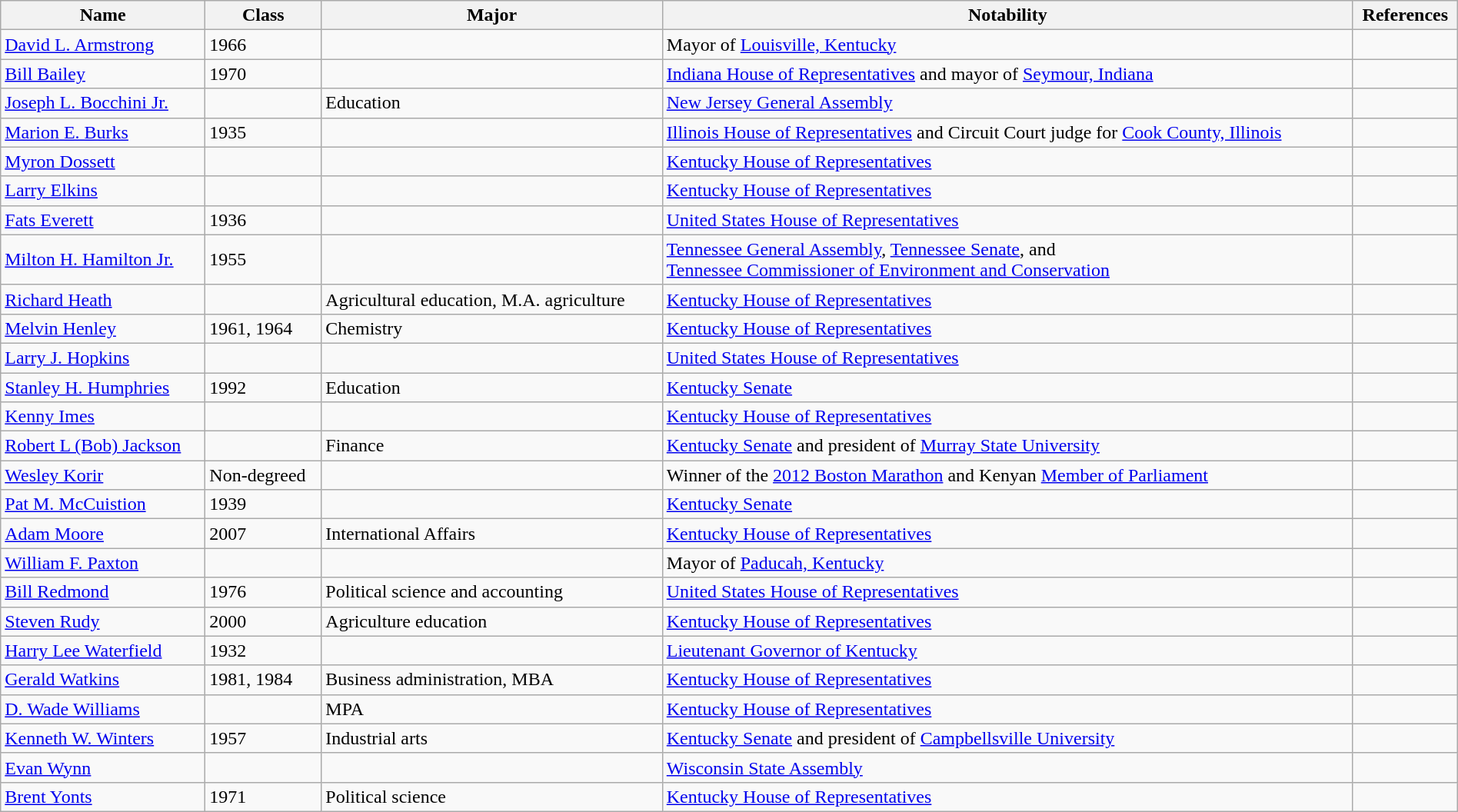<table class="wikitable sortable" style="width:100%;">
<tr>
<th>Name</th>
<th>Class</th>
<th>Major</th>
<th>Notability</th>
<th>References</th>
</tr>
<tr>
<td><a href='#'>David L. Armstrong</a></td>
<td>1966</td>
<td></td>
<td>Mayor of <a href='#'>Louisville, Kentucky</a></td>
<td></td>
</tr>
<tr>
<td><a href='#'>Bill Bailey</a></td>
<td>1970</td>
<td></td>
<td><a href='#'>Indiana House of Representatives</a> and mayor of <a href='#'>Seymour, Indiana</a></td>
<td></td>
</tr>
<tr>
<td><a href='#'>Joseph L. Bocchini Jr.</a></td>
<td></td>
<td>Education</td>
<td><a href='#'>New Jersey General Assembly</a></td>
<td></td>
</tr>
<tr>
<td><a href='#'>Marion E. Burks</a></td>
<td>1935</td>
<td></td>
<td><a href='#'>Illinois House of Representatives</a> and Circuit Court judge for <a href='#'>Cook County, Illinois</a></td>
<td></td>
</tr>
<tr>
<td><a href='#'>Myron Dossett</a></td>
<td></td>
<td></td>
<td><a href='#'>Kentucky House of Representatives</a></td>
<td></td>
</tr>
<tr>
<td><a href='#'>Larry Elkins</a></td>
<td></td>
<td></td>
<td><a href='#'>Kentucky House of Representatives</a></td>
<td></td>
</tr>
<tr>
<td><a href='#'>Fats Everett</a></td>
<td>1936</td>
<td></td>
<td><a href='#'>United States House of Representatives</a></td>
<td></td>
</tr>
<tr>
<td><a href='#'>Milton H. Hamilton Jr.</a></td>
<td>1955</td>
<td></td>
<td><a href='#'>Tennessee General Assembly</a>, <a href='#'>Tennessee Senate</a>, and<br><a href='#'>Tennessee Commissioner of Environment and Conservation</a></td>
<td></td>
</tr>
<tr>
<td><a href='#'>Richard Heath</a></td>
<td></td>
<td>Agricultural education, M.A. agriculture</td>
<td><a href='#'>Kentucky House of Representatives</a></td>
<td></td>
</tr>
<tr>
<td><a href='#'>Melvin Henley</a></td>
<td>1961, 1964</td>
<td>Chemistry</td>
<td><a href='#'>Kentucky House of Representatives</a></td>
<td></td>
</tr>
<tr>
<td><a href='#'>Larry J. Hopkins</a></td>
<td></td>
<td></td>
<td><a href='#'>United States House of Representatives</a></td>
<td></td>
</tr>
<tr>
<td><a href='#'>Stanley H. Humphries</a></td>
<td>1992</td>
<td>Education</td>
<td><a href='#'>Kentucky Senate</a></td>
<td></td>
</tr>
<tr>
<td><a href='#'>Kenny Imes</a></td>
<td></td>
<td></td>
<td><a href='#'>Kentucky House of Representatives</a></td>
<td></td>
</tr>
<tr>
<td><a href='#'>Robert L (Bob) Jackson</a></td>
<td></td>
<td>Finance</td>
<td><a href='#'>Kentucky Senate</a> and president of <a href='#'>Murray State University</a></td>
<td></td>
</tr>
<tr>
<td><a href='#'>Wesley Korir</a></td>
<td>Non-degreed</td>
<td></td>
<td>Winner of the <a href='#'>2012 Boston Marathon</a> and Kenyan <a href='#'>Member of Parliament</a></td>
<td></td>
</tr>
<tr>
<td><a href='#'>Pat M. McCuistion</a></td>
<td>1939</td>
<td></td>
<td><a href='#'>Kentucky Senate</a></td>
<td></td>
</tr>
<tr>
<td><a href='#'>Adam Moore</a></td>
<td>2007</td>
<td>International Affairs</td>
<td><a href='#'>Kentucky House of Representatives</a></td>
<td></td>
</tr>
<tr>
<td><a href='#'>William F. Paxton</a></td>
<td></td>
<td></td>
<td>Mayor of <a href='#'>Paducah, Kentucky</a></td>
<td></td>
</tr>
<tr>
<td><a href='#'>Bill Redmond</a></td>
<td>1976</td>
<td>Political science and accounting</td>
<td><a href='#'>United States House of Representatives</a></td>
<td></td>
</tr>
<tr>
<td><a href='#'>Steven Rudy</a></td>
<td>2000</td>
<td>Agriculture education</td>
<td><a href='#'>Kentucky House of Representatives</a></td>
<td></td>
</tr>
<tr>
<td><a href='#'>Harry Lee Waterfield</a></td>
<td>1932</td>
<td></td>
<td><a href='#'>Lieutenant Governor of Kentucky</a></td>
<td></td>
</tr>
<tr>
<td><a href='#'>Gerald Watkins</a></td>
<td>1981, 1984</td>
<td>Business administration, MBA</td>
<td><a href='#'>Kentucky House of Representatives</a></td>
<td></td>
</tr>
<tr>
<td><a href='#'>D. Wade Williams</a></td>
<td></td>
<td>MPA</td>
<td><a href='#'>Kentucky House of Representatives</a></td>
<td></td>
</tr>
<tr>
<td><a href='#'>Kenneth W. Winters</a></td>
<td>1957</td>
<td>Industrial arts</td>
<td><a href='#'>Kentucky Senate</a> and president of <a href='#'>Campbellsville University</a></td>
<td></td>
</tr>
<tr>
<td><a href='#'>Evan Wynn</a></td>
<td></td>
<td></td>
<td><a href='#'>Wisconsin State Assembly</a></td>
<td></td>
</tr>
<tr>
<td><a href='#'>Brent Yonts</a></td>
<td>1971</td>
<td>Political science</td>
<td><a href='#'>Kentucky House of Representatives</a></td>
<td></td>
</tr>
</table>
